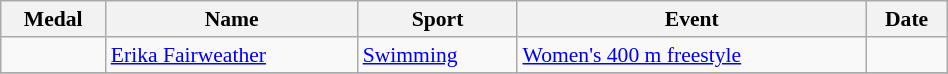<table class="wikitable sortable" style="font-size:90%; width:50%;">
<tr>
<th>Medal</th>
<th>Name</th>
<th>Sport</th>
<th>Event</th>
<th>Date</th>
</tr>
<tr>
<td></td>
<td><a href='#'>Erika Fairweather </a></td>
<td><a href='#'>Swimming</a></td>
<td><a href='#'>Women's 400 m freestyle</a></td>
<td></td>
</tr>
<tr>
</tr>
</table>
